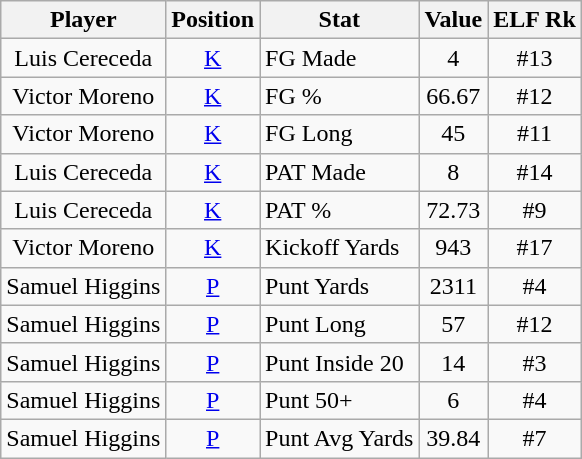<table class="wikitable">
<tr>
<th>Player</th>
<th>Position</th>
<th>Stat</th>
<th>Value</th>
<th>ELF Rk</th>
</tr>
<tr>
<td align="center">Luis Cereceda </td>
<td align="center"><a href='#'>K</a></td>
<td>FG Made</td>
<td align="center">4</td>
<td align="center">#13</td>
</tr>
<tr>
<td align="center">Victor Moreno </td>
<td align="center"><a href='#'>K</a></td>
<td>FG %</td>
<td align="center">66.67</td>
<td align="center">#12</td>
</tr>
<tr>
<td align="center">Victor Moreno </td>
<td align="center"><a href='#'>K</a></td>
<td>FG Long</td>
<td align="center">45</td>
<td align="center">#11</td>
</tr>
<tr>
<td align="center">Luis Cereceda </td>
<td align="center"><a href='#'>K</a></td>
<td>PAT Made</td>
<td align="center">8</td>
<td align="center">#14</td>
</tr>
<tr>
<td align="center">Luis Cereceda </td>
<td align="center"><a href='#'>K</a></td>
<td>PAT %</td>
<td align="center">72.73</td>
<td align="center">#9</td>
</tr>
<tr>
<td align="center">Victor Moreno </td>
<td align="center"><a href='#'>K</a></td>
<td>Kickoff Yards</td>
<td align="center">943</td>
<td align="center">#17</td>
</tr>
<tr>
<td align="center">Samuel Higgins </td>
<td align="center"><a href='#'>P</a></td>
<td>Punt Yards</td>
<td align="center">2311</td>
<td align="center">#4</td>
</tr>
<tr>
<td align="center">Samuel Higgins </td>
<td align="center"><a href='#'>P</a></td>
<td>Punt Long</td>
<td align="center">57</td>
<td align="center">#12</td>
</tr>
<tr>
<td align="center">Samuel Higgins </td>
<td align="center"><a href='#'>P</a></td>
<td>Punt Inside 20</td>
<td align="center">14</td>
<td align="center">#3</td>
</tr>
<tr>
<td align="center">Samuel Higgins </td>
<td align="center"><a href='#'>P</a></td>
<td>Punt 50+</td>
<td align="center">6</td>
<td align="center">#4</td>
</tr>
<tr>
<td align="center">Samuel Higgins </td>
<td align="center"><a href='#'>P</a></td>
<td>Punt Avg Yards</td>
<td align="center">39.84</td>
<td align="center">#7</td>
</tr>
</table>
